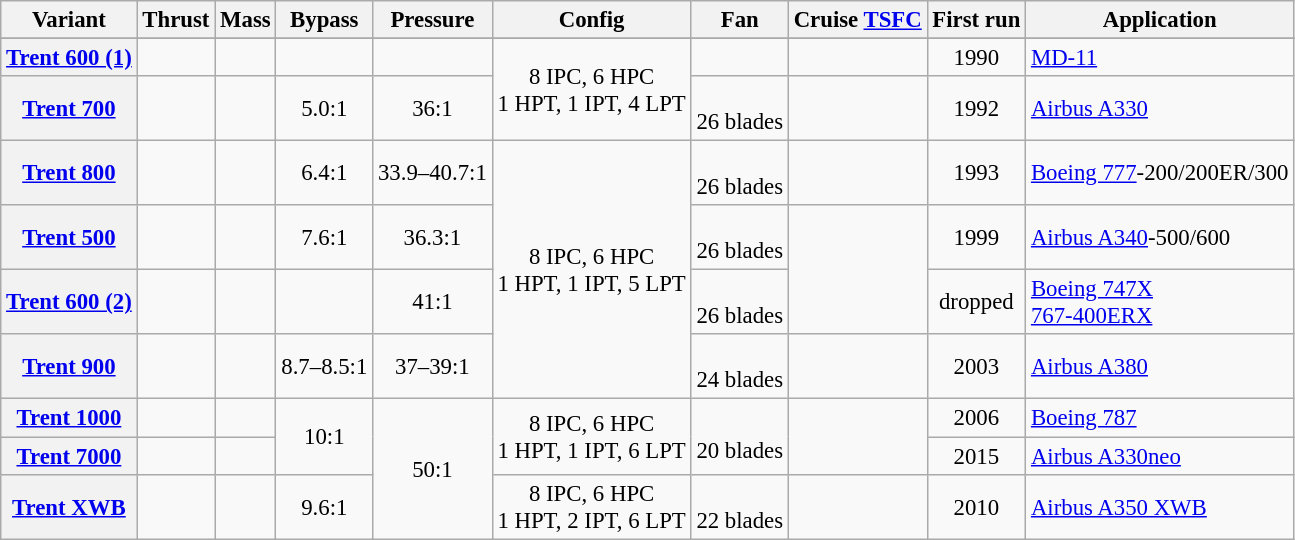<table class="wikitable sortable" style="text-align:center; font-size:95%;">
<tr>
<th>Variant</th>
<th>Thrust</th>
<th>Mass</th>
<th>Bypass</th>
<th>Pressure</th>
<th>Config</th>
<th>Fan</th>
<th>Cruise <a href='#'>TSFC</a></th>
<th>First run</th>
<th>Application</th>
</tr>
<tr>
</tr>
<tr>
<th><a href='#'>Trent 600 (1)</a></th>
<td></td>
<td></td>
<td></td>
<td></td>
<td rowspan= 2>8 IPC, 6 HPC<br>1 HPT, 1 IPT, 4 LPT</td>
<td></td>
<td></td>
<td>1990</td>
<td align="left"><a href='#'>MD-11</a></td>
</tr>
<tr>
<th><a href='#'>Trent 700</a></th>
<td></td>
<td></td>
<td>5.0:1</td>
<td>36:1</td>
<td><br>26 blades</td>
<td></td>
<td>1992</td>
<td align="left"><a href='#'>Airbus A330</a></td>
</tr>
<tr>
<th><a href='#'>Trent 800</a></th>
<td></td>
<td></td>
<td>6.4:1</td>
<td>33.9–40.7:1</td>
<td rowspan=4>8 IPC, 6 HPC<br>1 HPT, 1 IPT, 5 LPT</td>
<td><br>26 blades</td>
<td></td>
<td>1993</td>
<td align="left"><a href='#'>Boeing 777</a>-200/200ER/300</td>
</tr>
<tr>
<th><a href='#'>Trent 500</a></th>
<td></td>
<td></td>
<td>7.6:1</td>
<td>36.3:1</td>
<td><br>26 blades</td>
<td rowspan=2></td>
<td>1999</td>
<td style="text-align:left;"><a href='#'>Airbus A340</a>-500/600</td>
</tr>
<tr>
<th><a href='#'>Trent 600 (2)</a></th>
<td></td>
<td></td>
<td></td>
<td>41:1</td>
<td><br>26 blades</td>
<td>dropped</td>
<td align="left"><a href='#'>Boeing 747X</a><br><a href='#'>767-400ERX</a></td>
</tr>
<tr>
<th><a href='#'>Trent 900</a></th>
<td></td>
<td></td>
<td>8.7–8.5:1</td>
<td>37–39:1</td>
<td><br>24 blades</td>
<td></td>
<td>2003</td>
<td align="left"><a href='#'>Airbus A380</a></td>
</tr>
<tr>
<th><a href='#'>Trent 1000</a></th>
<td></td>
<td></td>
<td rowspan=2>10:1</td>
<td rowspan=3>50:1</td>
<td rowspan=2>8 IPC, 6 HPC<br>1 HPT, 1 IPT, 6 LPT</td>
<td rowspan=2><br>20 blades</td>
<td rowspan=2></td>
<td>2006</td>
<td align="left"><a href='#'>Boeing 787</a></td>
</tr>
<tr>
<th><a href='#'>Trent 7000</a></th>
<td></td>
<td></td>
<td>2015</td>
<td align="left"><a href='#'>Airbus A330neo</a></td>
</tr>
<tr>
<th><a href='#'>Trent XWB</a></th>
<td></td>
<td></td>
<td>9.6:1</td>
<td>8 IPC, 6 HPC<br>1 HPT, 2 IPT, 6 LPT</td>
<td><br>22 blades</td>
<td></td>
<td>2010</td>
<td align="left"><a href='#'>Airbus A350 XWB</a></td>
</tr>
</table>
